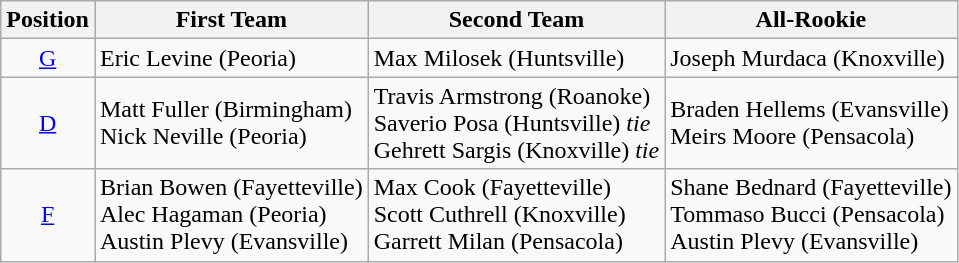<table class="wikitable">
<tr>
<th>Position</th>
<th>First Team</th>
<th>Second Team</th>
<th>All-Rookie</th>
</tr>
<tr>
<td align=center><a href='#'>G</a></td>
<td>Eric Levine (Peoria)</td>
<td>Max Milosek (Huntsville)</td>
<td>Joseph Murdaca (Knoxville)</td>
</tr>
<tr>
<td align=center><a href='#'>D</a></td>
<td>Matt Fuller (Birmingham)<br>Nick Neville (Peoria)</td>
<td>Travis Armstrong (Roanoke)<br>Saverio Posa (Huntsville) <em>tie</em><br>Gehrett Sargis (Knoxville) <em>tie</em></td>
<td>Braden Hellems (Evansville)<br>Meirs Moore (Pensacola)</td>
</tr>
<tr>
<td align=center><a href='#'>F</a></td>
<td>Brian Bowen (Fayetteville)<br>Alec Hagaman (Peoria)<br>Austin Plevy (Evansville)</td>
<td>Max Cook (Fayetteville)<br>Scott Cuthrell (Knoxville)<br>Garrett Milan (Pensacola)</td>
<td>Shane Bednard (Fayetteville)<br>Tommaso Bucci (Pensacola)<br>Austin Plevy (Evansville)</td>
</tr>
</table>
